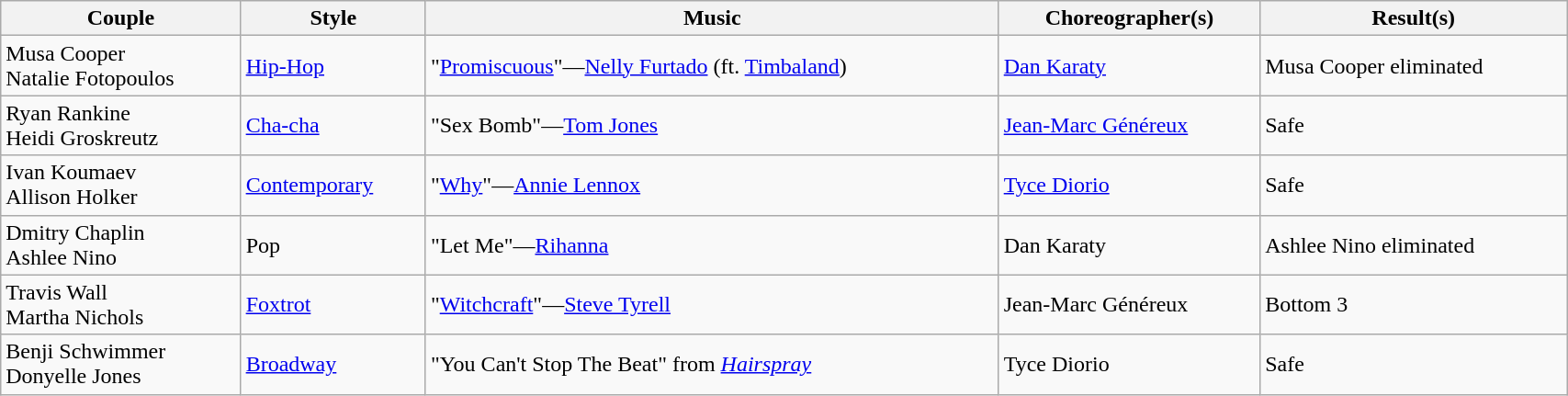<table class="wikitable" style="width:90%;">
<tr>
<th>Couple</th>
<th>Style</th>
<th>Music</th>
<th>Choreographer(s)</th>
<th>Result(s)</th>
</tr>
<tr>
<td>Musa Cooper <br> Natalie Fotopoulos</td>
<td><a href='#'>Hip-Hop</a></td>
<td>"<a href='#'>Promiscuous</a>"—<a href='#'>Nelly Furtado</a> (ft. <a href='#'>Timbaland</a>)</td>
<td><a href='#'>Dan Karaty</a></td>
<td>Musa Cooper eliminated</td>
</tr>
<tr>
<td>Ryan Rankine <br> Heidi Groskreutz</td>
<td><a href='#'>Cha-cha</a></td>
<td>"Sex Bomb"—<a href='#'>Tom Jones</a></td>
<td><a href='#'>Jean-Marc Généreux</a></td>
<td>Safe</td>
</tr>
<tr>
<td>Ivan Koumaev <br> Allison Holker</td>
<td><a href='#'>Contemporary</a></td>
<td>"<a href='#'>Why</a>"—<a href='#'>Annie Lennox</a></td>
<td><a href='#'>Tyce Diorio</a></td>
<td>Safe</td>
</tr>
<tr>
<td>Dmitry Chaplin <br> Ashlee Nino</td>
<td>Pop</td>
<td>"Let Me"—<a href='#'>Rihanna</a></td>
<td>Dan Karaty</td>
<td>Ashlee Nino eliminated</td>
</tr>
<tr>
<td>Travis Wall <br> Martha Nichols</td>
<td><a href='#'>Foxtrot</a></td>
<td>"<a href='#'>Witchcraft</a>"—<a href='#'>Steve Tyrell</a></td>
<td>Jean-Marc Généreux</td>
<td>Bottom 3</td>
</tr>
<tr>
<td>Benji Schwimmer <br> Donyelle Jones</td>
<td><a href='#'>Broadway</a></td>
<td>"You Can't Stop The Beat" from <em><a href='#'>Hairspray</a></em></td>
<td>Tyce Diorio</td>
<td>Safe</td>
</tr>
</table>
